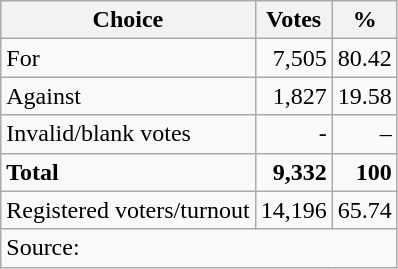<table class=wikitable style=text-align:right>
<tr>
<th>Choice</th>
<th>Votes</th>
<th>%</th>
</tr>
<tr>
<td align=left>For</td>
<td>7,505</td>
<td>80.42</td>
</tr>
<tr>
<td align=left>Against</td>
<td>1,827</td>
<td>19.58</td>
</tr>
<tr>
<td align=left>Invalid/blank votes</td>
<td>-</td>
<td>–</td>
</tr>
<tr>
<td align=left><strong>Total</strong></td>
<td><strong>9,332</strong></td>
<td><strong>100</strong></td>
</tr>
<tr>
<td align=left>Registered voters/turnout</td>
<td>14,196</td>
<td>65.74</td>
</tr>
<tr>
<td colspan=3 align=left>Source: </td>
</tr>
</table>
